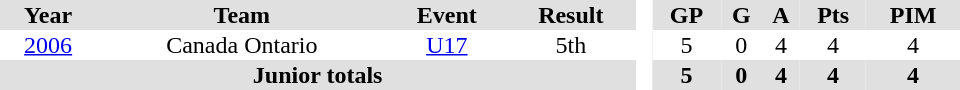<table border="0" cellpadding="1" cellspacing="0" style="text-align:center; width:40em">
<tr ALIGN="centre" bgcolor="#e0e0e0">
<th>Year</th>
<th>Team</th>
<th>Event</th>
<th>Result</th>
<th rowspan="99" bgcolor="#ffffff"> </th>
<th>GP</th>
<th>G</th>
<th>A</th>
<th>Pts</th>
<th>PIM</th>
</tr>
<tr>
<td><a href='#'>2006</a></td>
<td>Canada Ontario</td>
<td><a href='#'>U17</a></td>
<td>5th</td>
<td>5</td>
<td>0</td>
<td>4</td>
<td>4</td>
<td>4</td>
</tr>
<tr bgcolor="#e0e0e0">
<th colspan=4>Junior totals</th>
<th>5</th>
<th>0</th>
<th>4</th>
<th>4</th>
<th>4</th>
</tr>
</table>
